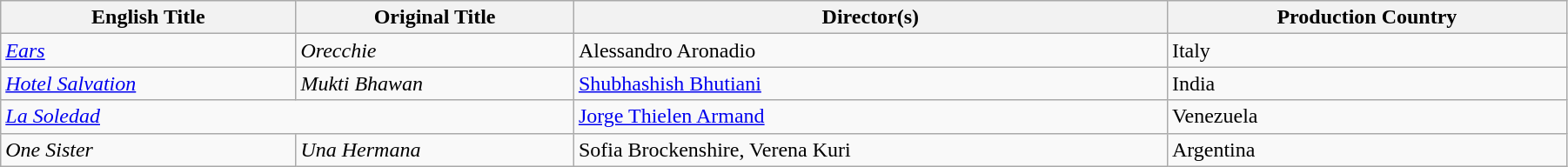<table class="wikitable" style="width:95%">
<tr>
<th>English Title</th>
<th>Original Title</th>
<th>Director(s)</th>
<th>Production Country</th>
</tr>
<tr>
<td><em><a href='#'>Ears</a></em></td>
<td><em>Orecchie</em></td>
<td>Alessandro Aronadio</td>
<td>Italy</td>
</tr>
<tr>
<td><em><a href='#'>Hotel Salvation</a></em></td>
<td><em>Mukti Bhawan</em></td>
<td><a href='#'>Shubhashish Bhutiani</a></td>
<td>India</td>
</tr>
<tr>
<td colspan="2"><em><a href='#'>La Soledad</a></em></td>
<td><a href='#'>Jorge Thielen Armand</a></td>
<td>Venezuela</td>
</tr>
<tr>
<td><em>One Sister</em></td>
<td><em>Una Hermana</em></td>
<td>Sofia Brockenshire, Verena Kuri</td>
<td>Argentina</td>
</tr>
</table>
